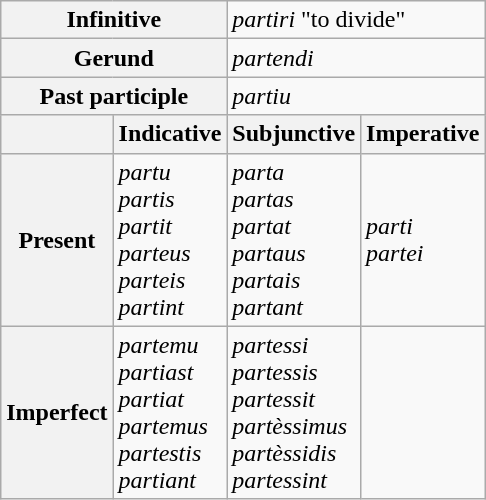<table class="wikitable">
<tr>
<th colspan=2>Infinitive</th>
<td colspan=2><em>partiri</em> "to divide"</td>
</tr>
<tr>
<th colspan=2>Gerund</th>
<td colspan=2><em>partendi</em></td>
</tr>
<tr>
<th colspan=2>Past participle</th>
<td colspan=2><em>partiu</em></td>
</tr>
<tr>
<th></th>
<th>Indicative</th>
<th>Subjunctive</th>
<th>Imperative</th>
</tr>
<tr>
<th>Present</th>
<td><em>partu</em><br><em>partis</em><br><em>partit</em><br><em>parteus</em><br><em>parteis</em><br><em>partint</em></td>
<td><em>parta</em><br><em>partas</em><br><em>partat</em><br><em>partaus</em><br><em>partais</em><br><em>partant</em></td>
<td><em>parti</em><br><em>partei</em></td>
</tr>
<tr>
<th>Imperfect</th>
<td><em>partemu</em><br><em>partiast</em><br><em>partiat</em><br><em>partemus</em><br><em>partestis</em><br><em>partiant</em></td>
<td><em>partessi</em><br><em>partessis</em><br><em>partessit</em><br><em>partèssimus</em><br><em>partèssidis</em><br><em>partessint</em></td>
<td></td>
</tr>
</table>
